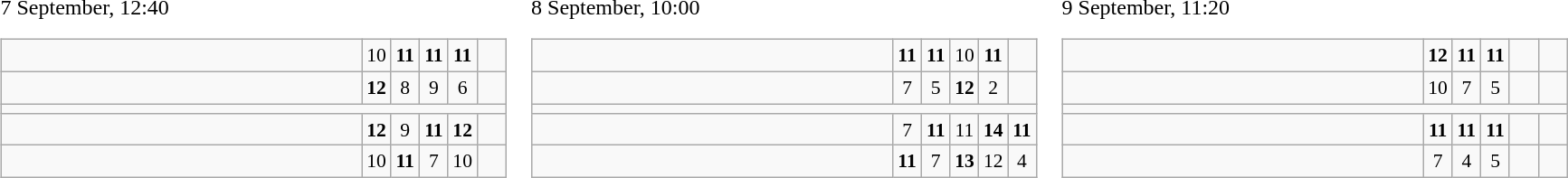<table>
<tr>
<td>7 September, 12:40<br><table class="wikitable" style="text-align:center; font-size:90%;">
<tr>
<td style="width:18em; text-align:left;"><strong></strong></td>
<td style="width:1em">10</td>
<td style="width:1em"><strong>11</strong></td>
<td style="width:1em"><strong>11</strong></td>
<td style="width:1em"><strong>11</strong></td>
<td style="width:1em"></td>
</tr>
<tr>
<td style="text-align:left;"></td>
<td><strong>12</strong></td>
<td>8</td>
<td>9</td>
<td>6</td>
<td></td>
</tr>
<tr>
<td colspan="6"></td>
</tr>
<tr>
<td style="text-align:left;"><strong></strong></td>
<td><strong>12</strong></td>
<td>9</td>
<td><strong>11</strong></td>
<td><strong>12</strong></td>
<td></td>
</tr>
<tr>
<td style="text-align:left;"></td>
<td>10</td>
<td><strong>11</strong></td>
<td>7</td>
<td>10</td>
<td></td>
</tr>
</table>
</td>
<td>8 September, 10:00<br><table class="wikitable" style="text-align:center; font-size:90%;">
<tr>
<td style="width:18em; text-align:left;"><strong></strong></td>
<td style="width:1em"><strong>11</strong></td>
<td style="width:1em"><strong>11</strong></td>
<td style="width:1em">10</td>
<td style="width:1em"><strong>11</strong></td>
<td style="width:1em"></td>
</tr>
<tr>
<td style="text-align:left;"></td>
<td>7</td>
<td>5</td>
<td><strong>12</strong></td>
<td>2</td>
<td></td>
</tr>
<tr>
<td colspan="6"></td>
</tr>
<tr>
<td style="text-align:left;"><strong></strong></td>
<td>7</td>
<td><strong>11</strong></td>
<td>11</td>
<td><strong>14</strong></td>
<td><strong>11</strong></td>
</tr>
<tr>
<td style="text-align:left;"></td>
<td><strong>11</strong></td>
<td>7</td>
<td><strong>13</strong></td>
<td>12</td>
<td>4</td>
</tr>
</table>
</td>
<td>9 September, 11:20<br><table class="wikitable" style="text-align:center; font-size:90%;">
<tr>
<td style="width:18em; text-align:left;"><strong></strong></td>
<td style="width:1em"><strong>12</strong></td>
<td style="width:1em"><strong>11</strong></td>
<td style="width:1em"><strong>11</strong></td>
<td style="width:1em"></td>
<td style="width:1em"></td>
</tr>
<tr>
<td style="text-align:left;"></td>
<td>10</td>
<td>7</td>
<td>5</td>
<td></td>
<td></td>
</tr>
<tr>
<td colspan="6"></td>
</tr>
<tr>
<td style="text-align:left;"><strong></strong></td>
<td><strong>11</strong></td>
<td><strong>11</strong></td>
<td><strong>11</strong></td>
<td></td>
<td></td>
</tr>
<tr>
<td style="text-align:left;"></td>
<td>7</td>
<td>4</td>
<td>5</td>
<td></td>
<td></td>
</tr>
</table>
</td>
</tr>
</table>
